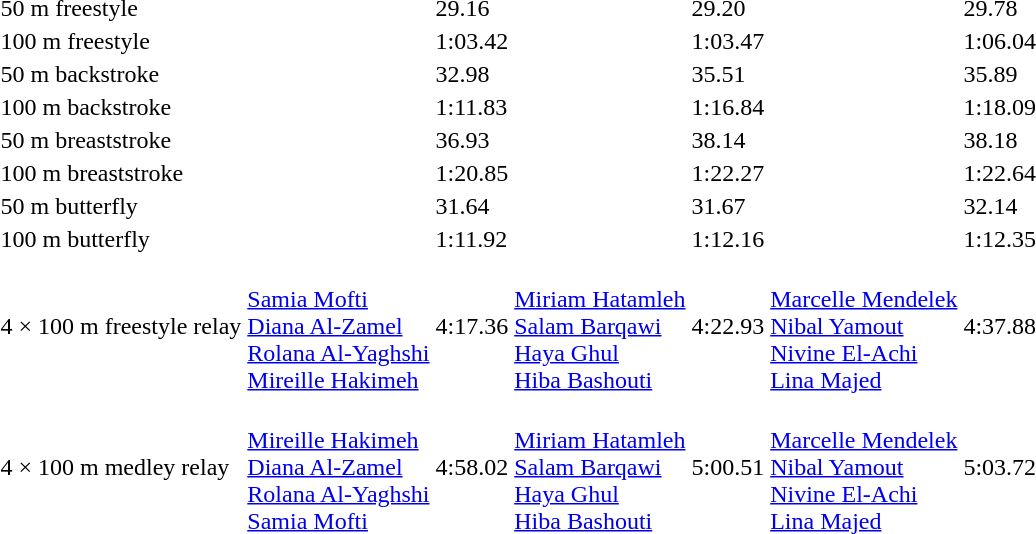<table>
<tr>
<td>50 m freestyle</td>
<td></td>
<td>29.16</td>
<td></td>
<td>29.20</td>
<td></td>
<td>29.78</td>
</tr>
<tr>
<td>100 m freestyle</td>
<td></td>
<td>1:03.42</td>
<td></td>
<td>1:03.47</td>
<td></td>
<td>1:06.04</td>
</tr>
<tr>
<td>50 m backstroke</td>
<td></td>
<td>32.98</td>
<td></td>
<td>35.51</td>
<td></td>
<td>35.89</td>
</tr>
<tr>
<td>100 m backstroke</td>
<td></td>
<td>1:11.83</td>
<td></td>
<td>1:16.84</td>
<td></td>
<td>1:18.09</td>
</tr>
<tr>
<td>50 m breaststroke</td>
<td></td>
<td>36.93</td>
<td></td>
<td>38.14</td>
<td></td>
<td>38.18</td>
</tr>
<tr>
<td>100 m breaststroke</td>
<td></td>
<td>1:20.85</td>
<td></td>
<td>1:22.27</td>
<td></td>
<td>1:22.64</td>
</tr>
<tr>
<td>50 m butterfly</td>
<td></td>
<td>31.64</td>
<td></td>
<td>31.67</td>
<td></td>
<td>32.14</td>
</tr>
<tr>
<td>100 m butterfly</td>
<td></td>
<td>1:11.92</td>
<td></td>
<td>1:12.16</td>
<td></td>
<td>1:12.35</td>
</tr>
<tr>
<td>4 × 100 m freestyle relay</td>
<td><br><a href='#'>Samia Mofti</a><br><a href='#'>Diana Al-Zamel</a><br><a href='#'>Rolana Al-Yaghshi</a><br><a href='#'>Mireille Hakimeh</a></td>
<td>4:17.36</td>
<td><br><a href='#'>Miriam Hatamleh</a><br><a href='#'>Salam Barqawi</a><br><a href='#'>Haya Ghul</a><br><a href='#'>Hiba Bashouti</a></td>
<td>4:22.93</td>
<td><br><a href='#'>Marcelle Mendelek</a><br><a href='#'>Nibal Yamout</a><br><a href='#'>Nivine El-Achi</a><br><a href='#'>Lina Majed</a></td>
<td>4:37.88</td>
</tr>
<tr>
<td>4 × 100 m medley relay</td>
<td><br><a href='#'>Mireille Hakimeh</a><br><a href='#'>Diana Al-Zamel</a><br><a href='#'>Rolana Al-Yaghshi</a><br><a href='#'>Samia Mofti</a></td>
<td>4:58.02</td>
<td><br><a href='#'>Miriam Hatamleh</a><br><a href='#'>Salam Barqawi</a><br><a href='#'>Haya Ghul</a><br><a href='#'>Hiba Bashouti</a></td>
<td>5:00.51</td>
<td><br><a href='#'>Marcelle Mendelek</a><br><a href='#'>Nibal Yamout</a><br><a href='#'>Nivine El-Achi</a><br><a href='#'>Lina Majed</a></td>
<td>5:03.72</td>
</tr>
</table>
